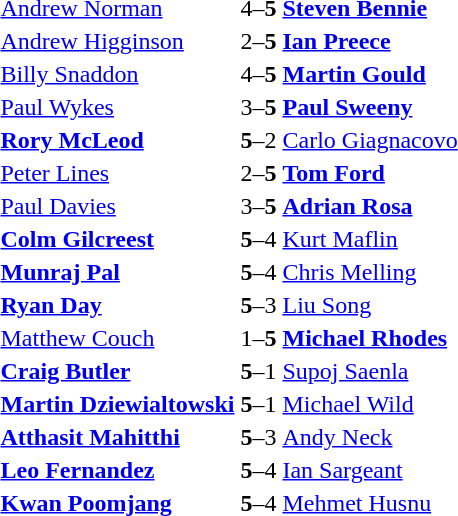<table>
<tr>
<td> <a href='#'>Andrew Norman</a></td>
<td align="center">4–<strong>5</strong></td>
<td> <strong><a href='#'>Steven Bennie</a></strong></td>
</tr>
<tr>
<td> <a href='#'>Andrew Higginson</a></td>
<td align="center">2–<strong>5</strong></td>
<td> <strong><a href='#'>Ian Preece</a></strong></td>
</tr>
<tr>
<td> <a href='#'>Billy Snaddon</a></td>
<td align="center">4–<strong>5</strong></td>
<td> <strong><a href='#'>Martin Gould</a></strong></td>
</tr>
<tr>
<td> <a href='#'>Paul Wykes</a></td>
<td align="center">3–<strong>5</strong></td>
<td> <strong><a href='#'>Paul Sweeny</a></strong></td>
</tr>
<tr>
<td> <strong><a href='#'>Rory McLeod</a></strong></td>
<td align="center"><strong>5</strong>–2</td>
<td> <a href='#'>Carlo Giagnacovo</a></td>
</tr>
<tr>
<td> <a href='#'>Peter Lines</a></td>
<td align="center">2–<strong>5</strong></td>
<td> <strong><a href='#'>Tom Ford</a></strong></td>
</tr>
<tr>
<td> <a href='#'>Paul Davies</a></td>
<td align="center">3–<strong>5</strong></td>
<td> <strong><a href='#'>Adrian Rosa</a></strong></td>
</tr>
<tr>
<td> <strong><a href='#'>Colm Gilcreest</a></strong></td>
<td align="center"><strong>5</strong>–4</td>
<td> <a href='#'>Kurt Maflin</a></td>
</tr>
<tr>
<td> <strong><a href='#'>Munraj Pal</a></strong></td>
<td align="center"><strong>5</strong>–4</td>
<td> <a href='#'>Chris Melling</a></td>
</tr>
<tr>
<td> <strong><a href='#'>Ryan Day</a></strong></td>
<td align="center"><strong>5</strong>–3</td>
<td> <a href='#'>Liu Song</a></td>
</tr>
<tr>
<td> <a href='#'>Matthew Couch</a></td>
<td align="center">1–<strong>5</strong></td>
<td> <strong><a href='#'>Michael Rhodes</a></strong></td>
</tr>
<tr>
<td> <strong><a href='#'>Craig Butler</a></strong></td>
<td align="center"><strong>5</strong>–1</td>
<td> <a href='#'>Supoj Saenla</a></td>
</tr>
<tr>
<td> <strong><a href='#'>Martin Dziewialtowski</a></strong></td>
<td align="center"><strong>5</strong>–1</td>
<td> <a href='#'>Michael Wild</a></td>
</tr>
<tr>
<td> <strong><a href='#'>Atthasit Mahitthi</a></strong></td>
<td align="center"><strong>5</strong>–3</td>
<td> <a href='#'>Andy Neck</a></td>
</tr>
<tr>
<td> <strong><a href='#'>Leo Fernandez</a></strong></td>
<td align="center"><strong>5</strong>–4</td>
<td> <a href='#'>Ian Sargeant</a></td>
</tr>
<tr>
<td> <strong><a href='#'>Kwan Poomjang</a></strong></td>
<td align="center"><strong>5</strong>–4</td>
<td> <a href='#'>Mehmet Husnu</a></td>
</tr>
</table>
